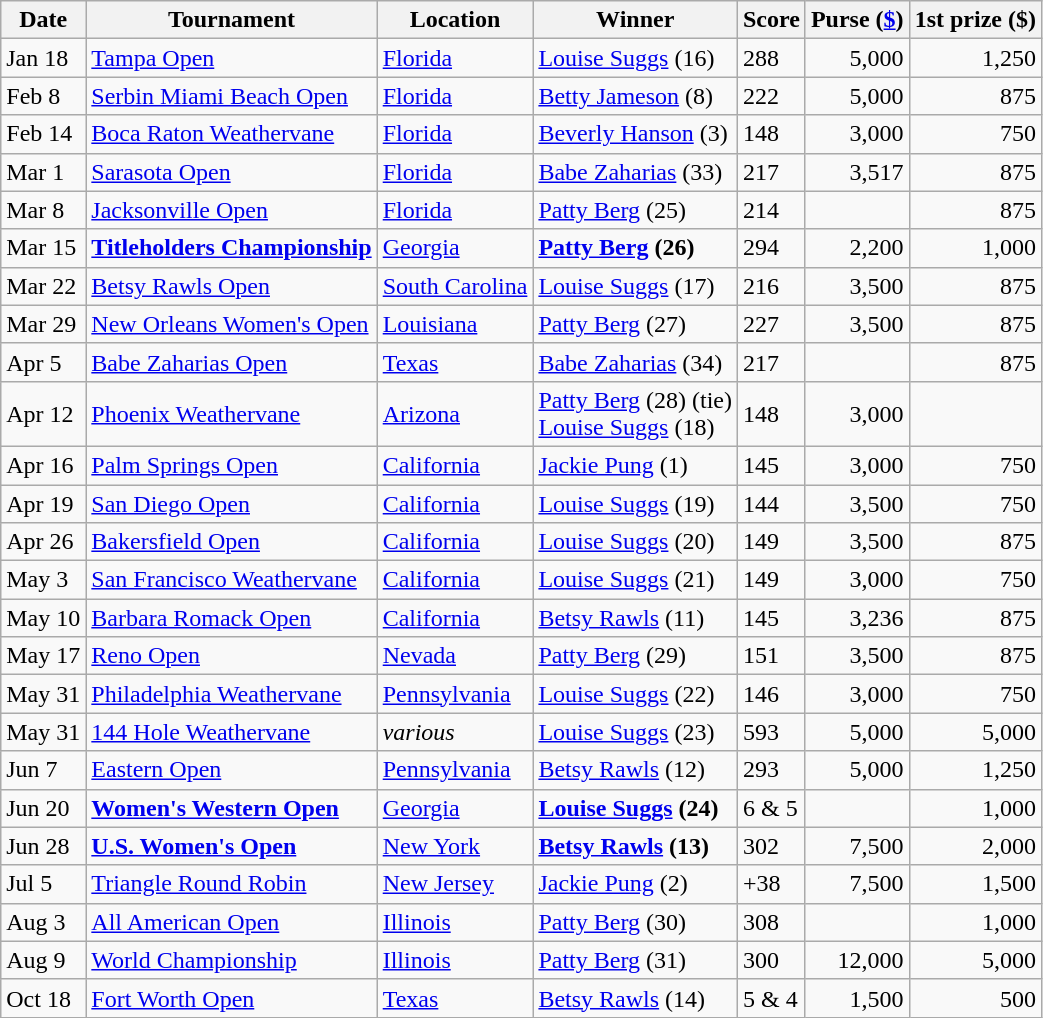<table class="wikitable sortable">
<tr>
<th>Date</th>
<th>Tournament</th>
<th>Location</th>
<th>Winner</th>
<th>Score</th>
<th>Purse (<a href='#'>$</a>)</th>
<th>1st prize ($)</th>
</tr>
<tr>
<td>Jan 18</td>
<td><a href='#'>Tampa Open</a></td>
<td><a href='#'>Florida</a></td>
<td> <a href='#'>Louise Suggs</a> (16)</td>
<td>288</td>
<td align=right>5,000</td>
<td align=right>1,250</td>
</tr>
<tr>
<td>Feb 8</td>
<td><a href='#'>Serbin Miami Beach Open</a></td>
<td><a href='#'>Florida</a></td>
<td> <a href='#'>Betty Jameson</a> (8)</td>
<td>222</td>
<td align=right>5,000</td>
<td align=right>875</td>
</tr>
<tr>
<td>Feb 14</td>
<td><a href='#'>Boca Raton Weathervane</a></td>
<td><a href='#'>Florida</a></td>
<td> <a href='#'>Beverly Hanson</a> (3)</td>
<td>148</td>
<td align=right>3,000</td>
<td align=right>750</td>
</tr>
<tr>
<td>Mar 1</td>
<td><a href='#'>Sarasota Open</a></td>
<td><a href='#'>Florida</a></td>
<td> <a href='#'>Babe Zaharias</a> (33)</td>
<td>217</td>
<td align=right>3,517</td>
<td align=right>875</td>
</tr>
<tr>
<td>Mar 8</td>
<td><a href='#'>Jacksonville Open</a></td>
<td><a href='#'>Florida</a></td>
<td> <a href='#'>Patty Berg</a> (25)</td>
<td>214</td>
<td align=right></td>
<td align=right>875</td>
</tr>
<tr>
<td>Mar 15</td>
<td><strong><a href='#'>Titleholders Championship</a></strong></td>
<td><a href='#'>Georgia</a></td>
<td> <strong><a href='#'>Patty Berg</a> (26)</strong></td>
<td>294</td>
<td align=right>2,200</td>
<td align=right>1,000</td>
</tr>
<tr>
<td>Mar 22</td>
<td><a href='#'>Betsy Rawls Open</a></td>
<td><a href='#'>South Carolina</a></td>
<td> <a href='#'>Louise Suggs</a> (17)</td>
<td>216</td>
<td align=right>3,500</td>
<td align=right>875</td>
</tr>
<tr>
<td>Mar 29</td>
<td><a href='#'>New Orleans Women's Open</a></td>
<td><a href='#'>Louisiana</a></td>
<td> <a href='#'>Patty Berg</a> (27)</td>
<td>227</td>
<td align=right>3,500</td>
<td align=right>875</td>
</tr>
<tr>
<td>Apr 5</td>
<td><a href='#'>Babe Zaharias Open</a></td>
<td><a href='#'>Texas</a></td>
<td> <a href='#'>Babe Zaharias</a> (34)</td>
<td>217</td>
<td align=right></td>
<td align=right>875</td>
</tr>
<tr>
<td>Apr 12</td>
<td><a href='#'>Phoenix Weathervane</a></td>
<td><a href='#'>Arizona</a></td>
<td> <a href='#'>Patty Berg</a> (28) (tie)<br> <a href='#'>Louise Suggs</a> (18)</td>
<td>148</td>
<td align=right>3,000</td>
<td align=right></td>
</tr>
<tr>
<td>Apr 16</td>
<td><a href='#'>Palm Springs Open</a></td>
<td><a href='#'>California</a></td>
<td> <a href='#'>Jackie Pung</a> (1)</td>
<td>145</td>
<td align=right>3,000</td>
<td align=right>750</td>
</tr>
<tr>
<td>Apr 19</td>
<td><a href='#'>San Diego Open</a></td>
<td><a href='#'>California</a></td>
<td> <a href='#'>Louise Suggs</a> (19)</td>
<td>144</td>
<td align=right>3,500</td>
<td align=right>750</td>
</tr>
<tr>
<td>Apr 26</td>
<td><a href='#'>Bakersfield Open</a></td>
<td><a href='#'>California</a></td>
<td> <a href='#'>Louise Suggs</a> (20)</td>
<td>149</td>
<td align=right>3,500</td>
<td align=right>875</td>
</tr>
<tr>
<td>May 3</td>
<td><a href='#'>San Francisco Weathervane</a></td>
<td><a href='#'>California</a></td>
<td> <a href='#'>Louise Suggs</a> (21)</td>
<td>149</td>
<td align=right>3,000</td>
<td align=right>750</td>
</tr>
<tr>
<td>May 10</td>
<td><a href='#'>Barbara Romack Open</a></td>
<td><a href='#'>California</a></td>
<td> <a href='#'>Betsy Rawls</a> (11)</td>
<td>145</td>
<td align=right>3,236</td>
<td align=right>875</td>
</tr>
<tr>
<td>May 17</td>
<td><a href='#'>Reno Open</a></td>
<td><a href='#'>Nevada</a></td>
<td> <a href='#'>Patty Berg</a> (29)</td>
<td>151</td>
<td align=right>3,500</td>
<td align=right>875</td>
</tr>
<tr>
<td>May 31</td>
<td><a href='#'>Philadelphia Weathervane</a></td>
<td><a href='#'>Pennsylvania</a></td>
<td> <a href='#'>Louise Suggs</a> (22)</td>
<td>146</td>
<td align=right>3,000</td>
<td align=right>750</td>
</tr>
<tr>
<td>May 31</td>
<td><a href='#'>144 Hole Weathervane</a></td>
<td><em>various</em></td>
<td> <a href='#'>Louise Suggs</a> (23)</td>
<td>593</td>
<td align=right>5,000</td>
<td align=right>5,000</td>
</tr>
<tr>
<td>Jun 7</td>
<td><a href='#'>Eastern Open</a></td>
<td><a href='#'>Pennsylvania</a></td>
<td> <a href='#'>Betsy Rawls</a> (12)</td>
<td>293</td>
<td align=right>5,000</td>
<td align=right>1,250</td>
</tr>
<tr>
<td>Jun 20</td>
<td><strong><a href='#'>Women's Western Open</a></strong></td>
<td><a href='#'>Georgia</a></td>
<td> <strong><a href='#'>Louise Suggs</a> (24)</strong></td>
<td>6 & 5</td>
<td align=right></td>
<td align=right>1,000</td>
</tr>
<tr>
<td>Jun 28</td>
<td><strong><a href='#'>U.S. Women's Open</a></strong></td>
<td><a href='#'>New York</a></td>
<td> <strong><a href='#'>Betsy Rawls</a> (13)</strong></td>
<td>302</td>
<td align=right>7,500</td>
<td align=right>2,000</td>
</tr>
<tr>
<td>Jul 5</td>
<td><a href='#'>Triangle Round Robin</a></td>
<td><a href='#'>New Jersey</a></td>
<td> <a href='#'>Jackie Pung</a> (2)</td>
<td>+38</td>
<td align=right>7,500</td>
<td align=right>1,500</td>
</tr>
<tr>
<td>Aug 3</td>
<td><a href='#'>All American Open</a></td>
<td><a href='#'>Illinois</a></td>
<td> <a href='#'>Patty Berg</a> (30)</td>
<td>308</td>
<td align=right></td>
<td align=right>1,000</td>
</tr>
<tr>
<td>Aug 9</td>
<td><a href='#'>World Championship</a></td>
<td><a href='#'>Illinois</a></td>
<td> <a href='#'>Patty Berg</a> (31)</td>
<td>300</td>
<td align=right>12,000</td>
<td align=right>5,000</td>
</tr>
<tr>
<td>Oct 18</td>
<td><a href='#'>Fort Worth Open</a></td>
<td><a href='#'>Texas</a></td>
<td> <a href='#'>Betsy Rawls</a> (14)</td>
<td>5 & 4</td>
<td align=right>1,500</td>
<td align=right>500</td>
</tr>
</table>
